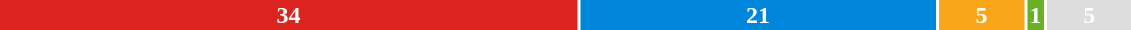<table style="width:60%; text-align:center;">
<tr style="color:white;">
<td style="background:#DC241f; width:51.52%;"><strong>34</strong></td>
<td style="background:#0087DC; width:31.82%;"><strong>21</strong></td>
<td style="background:#FAA61A; width:7.58%;"><strong>5</strong></td>
<td style="background:#6AB023; width:1.52%;"><strong>1</strong></td>
<td style="background:#DDDDDD; width:7.58%;"><strong>5</strong></td>
</tr>
<tr>
<td><span></span></td>
<td><span></span></td>
<td><span></span></td>
<td><span></span></td>
<td><span></span></td>
</tr>
</table>
